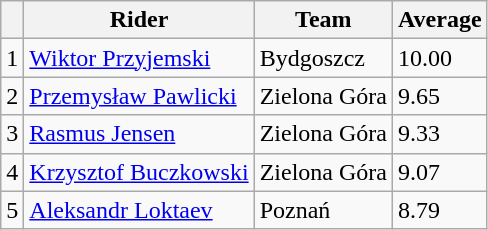<table class=wikitable>
<tr>
<th></th>
<th>Rider</th>
<th>Team</th>
<th>Average</th>
</tr>
<tr>
<td align="center">1</td>
<td><a href='#'>Wiktor Przyjemski</a></td>
<td>Bydgoszcz</td>
<td>10.00</td>
</tr>
<tr>
<td align="center">2</td>
<td><a href='#'>Przemysław Pawlicki</a></td>
<td>Zielona Góra</td>
<td>9.65</td>
</tr>
<tr>
<td align="center">3</td>
<td><a href='#'>Rasmus Jensen</a></td>
<td>Zielona Góra</td>
<td>9.33</td>
</tr>
<tr>
<td align="center">4</td>
<td><a href='#'>Krzysztof Buczkowski</a></td>
<td>Zielona Góra</td>
<td>9.07</td>
</tr>
<tr>
<td align="center">5</td>
<td><a href='#'>Aleksandr Loktaev</a></td>
<td>Poznań</td>
<td>8.79</td>
</tr>
</table>
